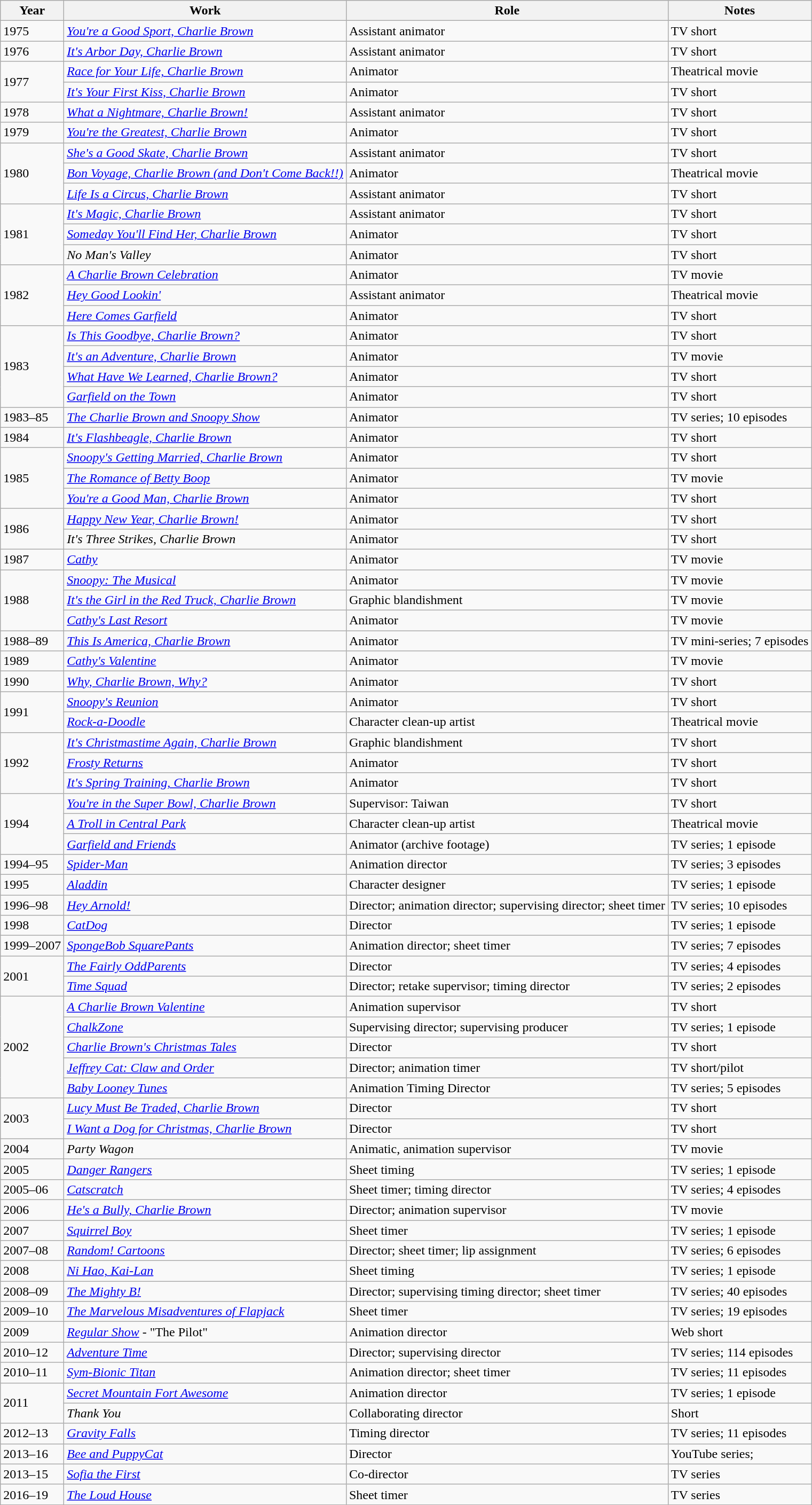<table class="wikitable">
<tr>
<th>Year</th>
<th>Work</th>
<th>Role</th>
<th>Notes</th>
</tr>
<tr>
<td>1975</td>
<td><em><a href='#'>You're a Good Sport, Charlie Brown</a></em></td>
<td>Assistant animator</td>
<td>TV short</td>
</tr>
<tr>
<td>1976</td>
<td><em><a href='#'>It's Arbor Day, Charlie Brown</a></em></td>
<td>Assistant animator</td>
<td>TV short</td>
</tr>
<tr>
<td rowspan="2">1977</td>
<td><em><a href='#'>Race for Your Life, Charlie Brown</a></em></td>
<td>Animator</td>
<td>Theatrical movie</td>
</tr>
<tr>
<td><em><a href='#'>It's Your First Kiss, Charlie Brown</a></em></td>
<td>Animator</td>
<td>TV short</td>
</tr>
<tr>
<td>1978</td>
<td><em><a href='#'>What a Nightmare, Charlie Brown!</a></em></td>
<td>Assistant animator</td>
<td>TV short</td>
</tr>
<tr>
<td>1979</td>
<td><em><a href='#'>You're the Greatest, Charlie Brown</a></em></td>
<td>Animator</td>
<td>TV short</td>
</tr>
<tr>
<td rowspan="3">1980</td>
<td><em><a href='#'>She's a Good Skate, Charlie Brown</a></em></td>
<td>Assistant animator</td>
<td>TV short</td>
</tr>
<tr>
<td><em><a href='#'>Bon Voyage, Charlie Brown (and Don't Come Back!!)</a></em></td>
<td>Animator</td>
<td>Theatrical movie</td>
</tr>
<tr>
<td><em><a href='#'>Life Is a Circus, Charlie Brown</a></em></td>
<td>Assistant animator</td>
<td>TV short</td>
</tr>
<tr>
<td rowspan="3">1981</td>
<td><em><a href='#'>It's Magic, Charlie Brown</a></em></td>
<td>Assistant animator</td>
<td>TV short</td>
</tr>
<tr>
<td><em><a href='#'>Someday You'll Find Her, Charlie Brown</a></em></td>
<td>Animator</td>
<td>TV short</td>
</tr>
<tr>
<td><em>No Man's Valley</em></td>
<td>Animator</td>
<td>TV short</td>
</tr>
<tr>
<td rowspan="3">1982</td>
<td><em><a href='#'>A Charlie Brown Celebration</a></em></td>
<td>Animator</td>
<td>TV movie</td>
</tr>
<tr>
<td><em><a href='#'>Hey Good Lookin'</a></em></td>
<td>Assistant animator</td>
<td>Theatrical movie</td>
</tr>
<tr>
<td><em><a href='#'>Here Comes Garfield</a></em></td>
<td>Animator</td>
<td>TV short</td>
</tr>
<tr>
<td rowspan="4">1983</td>
<td><em><a href='#'>Is This Goodbye, Charlie Brown?</a></em></td>
<td>Animator</td>
<td>TV short</td>
</tr>
<tr>
<td><em><a href='#'>It's an Adventure, Charlie Brown</a></em></td>
<td>Animator</td>
<td>TV movie</td>
</tr>
<tr>
<td><em><a href='#'>What Have We Learned, Charlie Brown?</a></em></td>
<td>Animator</td>
<td>TV short</td>
</tr>
<tr>
<td><em><a href='#'>Garfield on the Town</a></em></td>
<td>Animator</td>
<td>TV short</td>
</tr>
<tr>
<td>1983–85</td>
<td><em><a href='#'>The Charlie Brown and Snoopy Show</a></em></td>
<td>Animator</td>
<td>TV series; 10 episodes</td>
</tr>
<tr>
<td>1984</td>
<td><em><a href='#'>It's Flashbeagle, Charlie Brown</a></em></td>
<td>Animator</td>
<td>TV short</td>
</tr>
<tr>
<td rowspan="3">1985</td>
<td><em><a href='#'>Snoopy's Getting Married, Charlie Brown</a></em></td>
<td>Animator</td>
<td>TV short</td>
</tr>
<tr>
<td><em><a href='#'>The Romance of Betty Boop</a></em></td>
<td>Animator</td>
<td>TV movie</td>
</tr>
<tr>
<td><em><a href='#'>You're a Good Man, Charlie Brown</a></em></td>
<td>Animator</td>
<td>TV short</td>
</tr>
<tr>
<td rowspan="2">1986</td>
<td><em><a href='#'>Happy New Year, Charlie Brown!</a></em></td>
<td>Animator</td>
<td>TV short</td>
</tr>
<tr>
<td><em>It's Three Strikes, Charlie Brown</em></td>
<td>Animator</td>
<td>TV short</td>
</tr>
<tr>
<td>1987</td>
<td><em><a href='#'>Cathy</a></em></td>
<td>Animator</td>
<td>TV movie</td>
</tr>
<tr>
<td rowspan="3">1988</td>
<td><em><a href='#'>Snoopy: The Musical</a></em></td>
<td>Animator</td>
<td>TV movie</td>
</tr>
<tr>
<td><em><a href='#'>It's the Girl in the Red Truck, Charlie Brown</a></em></td>
<td>Graphic blandishment</td>
<td>TV movie</td>
</tr>
<tr>
<td><em><a href='#'>Cathy's Last Resort</a></em></td>
<td>Animator</td>
<td>TV movie</td>
</tr>
<tr>
<td>1988–89</td>
<td><em><a href='#'>This Is America, Charlie Brown</a></em></td>
<td>Animator</td>
<td>TV mini-series; 7 episodes</td>
</tr>
<tr>
<td>1989</td>
<td><em><a href='#'>Cathy's Valentine</a></em></td>
<td>Animator</td>
<td>TV movie</td>
</tr>
<tr>
<td>1990</td>
<td><em><a href='#'>Why, Charlie Brown, Why?</a></em></td>
<td>Animator</td>
<td>TV short</td>
</tr>
<tr>
<td rowspan="2">1991</td>
<td><em><a href='#'>Snoopy's Reunion</a></em></td>
<td>Animator</td>
<td>TV short</td>
</tr>
<tr>
<td><em><a href='#'>Rock-a-Doodle</a></em></td>
<td>Character clean-up artist</td>
<td>Theatrical movie</td>
</tr>
<tr>
<td rowspan="3">1992</td>
<td><em><a href='#'>It's Christmastime Again, Charlie Brown</a></em></td>
<td>Graphic blandishment</td>
<td>TV short</td>
</tr>
<tr>
<td><em><a href='#'>Frosty Returns</a></em></td>
<td>Animator</td>
<td>TV short</td>
</tr>
<tr>
<td><em><a href='#'>It's Spring Training, Charlie Brown</a></em></td>
<td>Animator</td>
<td>TV short</td>
</tr>
<tr>
<td rowspan="3">1994</td>
<td><em><a href='#'>You're in the Super Bowl, Charlie Brown</a></em></td>
<td>Supervisor: Taiwan</td>
<td>TV short</td>
</tr>
<tr>
<td><em><a href='#'>A Troll in Central Park</a></em></td>
<td>Character clean-up artist</td>
<td>Theatrical movie</td>
</tr>
<tr>
<td><em><a href='#'>Garfield and Friends</a></em></td>
<td>Animator (archive footage)</td>
<td>TV series; 1 episode</td>
</tr>
<tr>
<td>1994–95</td>
<td><em><a href='#'>Spider-Man</a></em></td>
<td>Animation director</td>
<td>TV series; 3 episodes</td>
</tr>
<tr>
<td>1995</td>
<td><em><a href='#'>Aladdin</a></em></td>
<td>Character designer</td>
<td>TV series; 1 episode</td>
</tr>
<tr>
<td>1996–98</td>
<td><em><a href='#'>Hey Arnold!</a></em></td>
<td>Director; animation director; supervising director; sheet timer</td>
<td>TV series; 10 episodes</td>
</tr>
<tr>
<td>1998</td>
<td><em><a href='#'>CatDog</a></em></td>
<td>Director</td>
<td>TV series; 1 episode</td>
</tr>
<tr>
<td>1999–2007</td>
<td><em><a href='#'>SpongeBob SquarePants</a></em></td>
<td>Animation director; sheet timer</td>
<td>TV series; 7 episodes</td>
</tr>
<tr>
<td rowspan="2">2001</td>
<td><em><a href='#'>The Fairly OddParents</a></em></td>
<td>Director</td>
<td>TV series; 4 episodes</td>
</tr>
<tr>
<td><em><a href='#'>Time Squad</a></em></td>
<td>Director; retake supervisor; timing director</td>
<td>TV series; 2 episodes</td>
</tr>
<tr>
<td rowspan="5">2002</td>
<td><em><a href='#'>A Charlie Brown Valentine</a></em></td>
<td>Animation supervisor</td>
<td>TV short</td>
</tr>
<tr>
<td><em><a href='#'>ChalkZone</a></em></td>
<td>Supervising director; supervising producer</td>
<td>TV series; 1 episode</td>
</tr>
<tr>
<td><em><a href='#'>Charlie Brown's Christmas Tales</a></em></td>
<td>Director</td>
<td>TV short</td>
</tr>
<tr>
<td><em><a href='#'>Jeffrey Cat: Claw and Order</a></em></td>
<td>Director; animation timer</td>
<td>TV short/pilot</td>
</tr>
<tr>
<td><em><a href='#'>Baby Looney Tunes</a></em></td>
<td>Animation Timing Director</td>
<td>TV series; 5 episodes</td>
</tr>
<tr>
<td rowspan="2">2003</td>
<td><em><a href='#'>Lucy Must Be Traded, Charlie Brown</a></em></td>
<td>Director</td>
<td>TV short</td>
</tr>
<tr>
<td><em><a href='#'>I Want a Dog for Christmas, Charlie Brown</a></em></td>
<td>Director</td>
<td>TV short</td>
</tr>
<tr>
<td>2004</td>
<td><em>Party Wagon</em></td>
<td>Animatic, animation supervisor</td>
<td>TV movie</td>
</tr>
<tr>
<td>2005</td>
<td><em><a href='#'>Danger Rangers</a></em></td>
<td>Sheet timing</td>
<td>TV series; 1 episode</td>
</tr>
<tr>
<td>2005–06</td>
<td><em><a href='#'>Catscratch</a></em></td>
<td>Sheet timer; timing director</td>
<td>TV series; 4 episodes</td>
</tr>
<tr>
<td>2006</td>
<td><em><a href='#'>He's a Bully, Charlie Brown</a></em></td>
<td>Director; animation supervisor</td>
<td>TV movie</td>
</tr>
<tr>
<td>2007</td>
<td><em><a href='#'>Squirrel Boy</a></em></td>
<td>Sheet timer</td>
<td>TV series; 1 episode</td>
</tr>
<tr>
<td>2007–08</td>
<td><em><a href='#'>Random! Cartoons</a></em></td>
<td>Director; sheet timer; lip assignment</td>
<td>TV series; 6 episodes</td>
</tr>
<tr>
<td>2008</td>
<td><em><a href='#'>Ni Hao, Kai-Lan</a></em></td>
<td>Sheet timing</td>
<td>TV series; 1 episode</td>
</tr>
<tr>
<td>2008–09</td>
<td><em><a href='#'>The Mighty B!</a></em></td>
<td>Director; supervising timing director; sheet timer</td>
<td>TV series; 40 episodes</td>
</tr>
<tr>
<td>2009–10</td>
<td><em><a href='#'>The Marvelous Misadventures of Flapjack</a></em></td>
<td>Sheet timer</td>
<td>TV series; 19 episodes</td>
</tr>
<tr>
<td>2009</td>
<td><em><a href='#'>Regular Show</a></em> - "The Pilot"</td>
<td>Animation director</td>
<td>Web short</td>
</tr>
<tr>
<td>2010–12</td>
<td><em><a href='#'>Adventure Time</a></em></td>
<td>Director; supervising director</td>
<td>TV series; 114 episodes</td>
</tr>
<tr>
<td>2010–11</td>
<td><em><a href='#'>Sym-Bionic Titan</a></em></td>
<td>Animation director; sheet timer</td>
<td>TV series; 11 episodes</td>
</tr>
<tr>
<td rowspan="2">2011</td>
<td><em><a href='#'>Secret Mountain Fort Awesome</a></em></td>
<td>Animation director</td>
<td>TV series; 1 episode</td>
</tr>
<tr>
<td><em>Thank You</em></td>
<td>Collaborating director</td>
<td>Short</td>
</tr>
<tr>
<td>2012–13</td>
<td><em><a href='#'>Gravity Falls</a></em></td>
<td>Timing director</td>
<td>TV series; 11 episodes</td>
</tr>
<tr>
<td>2013–16</td>
<td><em><a href='#'>Bee and PuppyCat</a></em></td>
<td>Director</td>
<td>YouTube series;</td>
</tr>
<tr>
<td>2013–15</td>
<td><em><a href='#'>Sofia the First</a></em></td>
<td>Co-director</td>
<td>TV series</td>
</tr>
<tr>
<td>2016–19</td>
<td><em><a href='#'>The Loud House</a></em></td>
<td>Sheet timer</td>
<td>TV series</td>
</tr>
</table>
